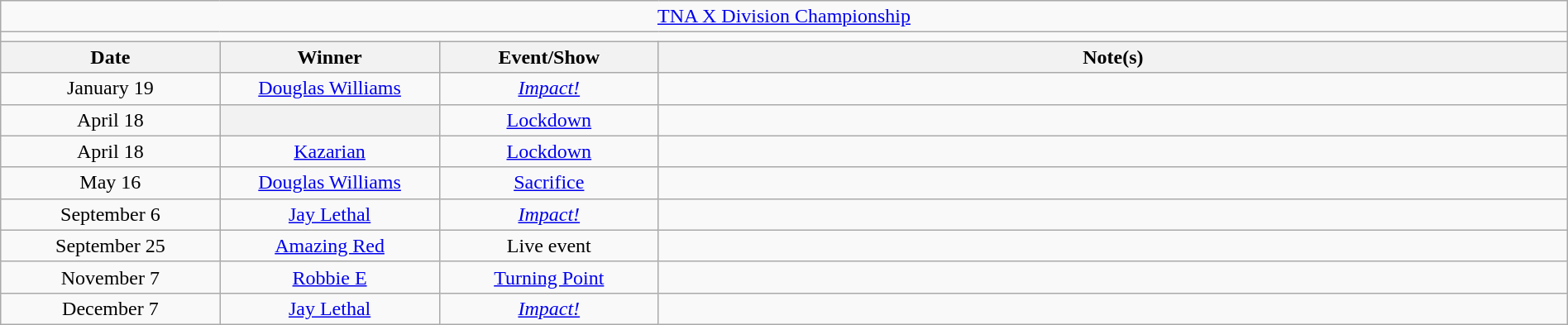<table class="wikitable" style="text-align:center; width:100%;">
<tr>
<td colspan="5"><a href='#'>TNA X Division Championship</a></td>
</tr>
<tr>
<td colspan="5"><strong></strong></td>
</tr>
<tr>
<th width="14%">Date</th>
<th width="14%">Winner</th>
<th width="14%">Event/Show</th>
<th width="58%">Note(s)</th>
</tr>
<tr>
<td>January 19</td>
<td><a href='#'>Douglas Williams</a></td>
<td><em><a href='#'>Impact!</a></em></td>
<td></td>
</tr>
<tr>
<td>April 18</td>
<th></th>
<td><a href='#'>Lockdown</a></td>
<td></td>
</tr>
<tr>
<td>April 18</td>
<td><a href='#'>Kazarian</a></td>
<td><a href='#'>Lockdown</a></td>
<td></td>
</tr>
<tr>
<td>May 16</td>
<td><a href='#'>Douglas Williams</a></td>
<td><a href='#'>Sacrifice</a></td>
<td></td>
</tr>
<tr>
<td>September 6</td>
<td><a href='#'>Jay Lethal</a></td>
<td><em><a href='#'>Impact!</a></em></td>
<td></td>
</tr>
<tr>
<td>September 25</td>
<td><a href='#'>Amazing Red</a></td>
<td>Live event</td>
<td></td>
</tr>
<tr>
<td>November 7</td>
<td><a href='#'>Robbie E</a></td>
<td><a href='#'>Turning Point</a></td>
<td></td>
</tr>
<tr>
<td>December 7</td>
<td><a href='#'>Jay Lethal</a></td>
<td><em><a href='#'>Impact!</a></em></td>
<td></td>
</tr>
</table>
